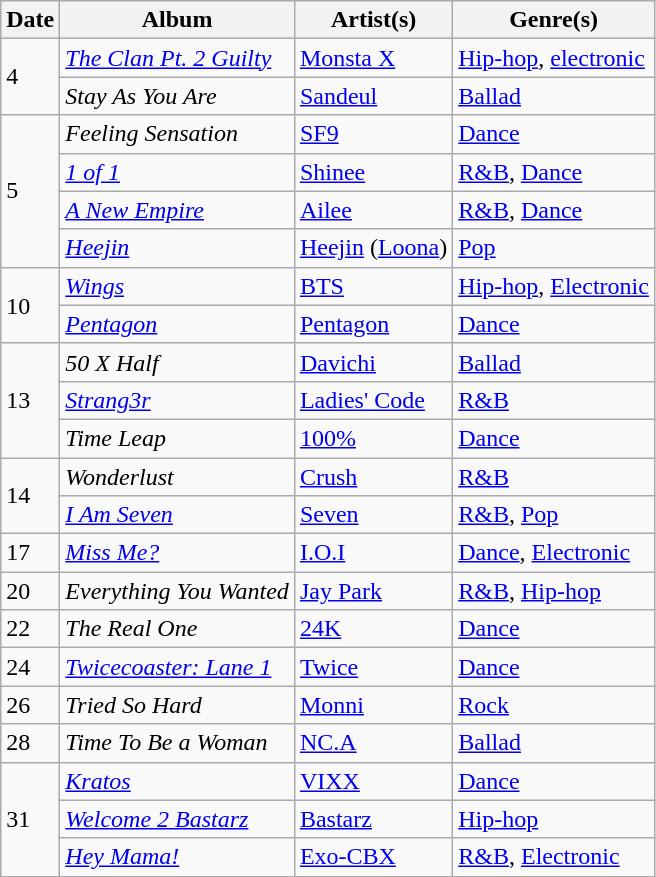<table class="wikitable">
<tr>
<th>Date</th>
<th>Album</th>
<th>Artist(s)</th>
<th>Genre(s)</th>
</tr>
<tr>
<td rowspan="2">4</td>
<td><em><a href='#'>The Clan Pt. 2 Guilty</a></em></td>
<td><a href='#'>Monsta X</a></td>
<td><a href='#'>Hip-hop</a>, <a href='#'>electronic</a></td>
</tr>
<tr>
<td><em>Stay As You Are</em></td>
<td><a href='#'>Sandeul</a></td>
<td><a href='#'>Ballad</a></td>
</tr>
<tr>
<td rowspan="4">5</td>
<td><em>Feeling Sensation</em></td>
<td><a href='#'>SF9</a></td>
<td><a href='#'>Dance</a></td>
</tr>
<tr>
<td><em><a href='#'>1 of 1</a></em></td>
<td><a href='#'>Shinee</a></td>
<td><a href='#'>R&B</a>, <a href='#'>Dance</a></td>
</tr>
<tr>
<td><em><a href='#'>A New Empire</a></em></td>
<td><a href='#'>Ailee</a></td>
<td><a href='#'>R&B</a>, <a href='#'>Dance</a></td>
</tr>
<tr>
<td><em><a href='#'>Heejin</a></em></td>
<td><a href='#'>Heejin</a> (<a href='#'>Loona</a>)</td>
<td><a href='#'>Pop</a></td>
</tr>
<tr>
<td rowspan="2">10</td>
<td><em><a href='#'>Wings</a></em></td>
<td><a href='#'>BTS</a></td>
<td><a href='#'>Hip-hop</a>, <a href='#'>Electronic</a></td>
</tr>
<tr>
<td><em><a href='#'>Pentagon</a></em></td>
<td><a href='#'>Pentagon</a></td>
<td><a href='#'>Dance</a></td>
</tr>
<tr>
<td rowspan="3">13</td>
<td><em>50 X Half</em></td>
<td><a href='#'>Davichi</a></td>
<td><a href='#'>Ballad</a></td>
</tr>
<tr>
<td><em><a href='#'>Strang3r</a></em></td>
<td><a href='#'>Ladies' Code</a></td>
<td><a href='#'>R&B</a></td>
</tr>
<tr>
<td><em>Time Leap</em></td>
<td><a href='#'>100%</a></td>
<td><a href='#'>Dance</a></td>
</tr>
<tr>
<td rowspan="2">14</td>
<td><em>Wonderlust</em></td>
<td><a href='#'>Crush</a></td>
<td><a href='#'>R&B</a></td>
</tr>
<tr>
<td><em><a href='#'>I Am Seven</a></em></td>
<td><a href='#'>Seven</a></td>
<td><a href='#'>R&B</a>, <a href='#'>Pop</a></td>
</tr>
<tr>
<td>17</td>
<td><em><a href='#'>Miss Me?</a></em></td>
<td><a href='#'>I.O.I</a></td>
<td><a href='#'>Dance</a>, <a href='#'>Electronic</a></td>
</tr>
<tr>
<td>20</td>
<td><em>Everything You Wanted</em></td>
<td><a href='#'>Jay Park</a></td>
<td><a href='#'>R&B</a>, <a href='#'>Hip-hop</a></td>
</tr>
<tr>
<td>22</td>
<td><em>The Real One</em></td>
<td><a href='#'>24K</a></td>
<td><a href='#'>Dance</a></td>
</tr>
<tr>
<td>24</td>
<td><em><a href='#'>Twicecoaster: Lane 1</a></em></td>
<td><a href='#'>Twice</a></td>
<td><a href='#'>Dance</a></td>
</tr>
<tr>
<td>26</td>
<td><em>Tried So Hard</em></td>
<td><a href='#'>Monni</a></td>
<td><a href='#'>Rock</a></td>
</tr>
<tr>
<td>28</td>
<td><em>Time To Be a Woman</em></td>
<td><a href='#'>NC.A</a></td>
<td><a href='#'>Ballad</a></td>
</tr>
<tr>
<td rowspan="3">31</td>
<td><em><a href='#'>Kratos</a></em></td>
<td><a href='#'>VIXX</a></td>
<td><a href='#'>Dance</a></td>
</tr>
<tr>
<td><em><a href='#'>Welcome 2 Bastarz</a></em></td>
<td><a href='#'>Bastarz</a></td>
<td><a href='#'>Hip-hop</a></td>
</tr>
<tr>
<td><em><a href='#'>Hey Mama!</a></em></td>
<td><a href='#'>Exo-CBX</a></td>
<td><a href='#'>R&B</a>, <a href='#'>Electronic</a></td>
</tr>
</table>
